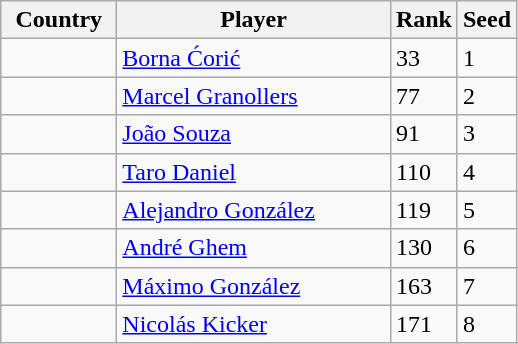<table class="sortable wikitable">
<tr>
<th width="70">Country</th>
<th width="175">Player</th>
<th>Rank</th>
<th>Seed</th>
</tr>
<tr>
<td></td>
<td><a href='#'>Borna Ćorić</a></td>
<td>33</td>
<td>1</td>
</tr>
<tr>
<td></td>
<td><a href='#'>Marcel Granollers</a></td>
<td>77</td>
<td>2</td>
</tr>
<tr>
<td></td>
<td><a href='#'>João Souza</a></td>
<td>91</td>
<td>3</td>
</tr>
<tr>
<td></td>
<td><a href='#'>Taro Daniel</a></td>
<td>110</td>
<td>4</td>
</tr>
<tr>
<td></td>
<td><a href='#'>Alejandro González</a></td>
<td>119</td>
<td>5</td>
</tr>
<tr>
<td></td>
<td><a href='#'>André Ghem</a></td>
<td>130</td>
<td>6</td>
</tr>
<tr>
<td></td>
<td><a href='#'>Máximo González</a></td>
<td>163</td>
<td>7</td>
</tr>
<tr>
<td></td>
<td><a href='#'>Nicolás Kicker</a></td>
<td>171</td>
<td>8</td>
</tr>
</table>
